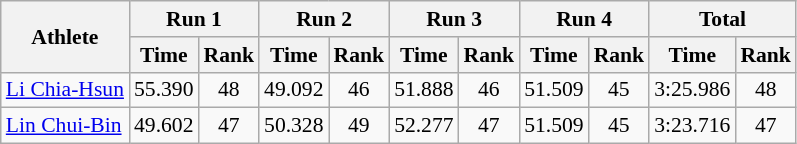<table class="wikitable" border="1" style="font-size:90%">
<tr>
<th rowspan="2">Athlete</th>
<th colspan="2">Run 1</th>
<th colspan="2">Run 2</th>
<th colspan="2">Run 3</th>
<th colspan="2">Run 4</th>
<th colspan="2">Total</th>
</tr>
<tr>
<th>Time</th>
<th>Rank</th>
<th>Time</th>
<th>Rank</th>
<th>Time</th>
<th>Rank</th>
<th>Time</th>
<th>Rank</th>
<th>Time</th>
<th>Rank</th>
</tr>
<tr>
<td><a href='#'>Li Chia-Hsun</a></td>
<td align="center">55.390</td>
<td align="center">48</td>
<td align="center">49.092</td>
<td align="center">46</td>
<td align="center">51.888</td>
<td align="center">46</td>
<td align="center">51.509</td>
<td align="center">45</td>
<td align="center">3:25.986</td>
<td align="center">48</td>
</tr>
<tr>
<td><a href='#'>Lin Chui-Bin</a></td>
<td align="center">49.602</td>
<td align="center">47</td>
<td align="center">50.328</td>
<td align="center">49</td>
<td align="center">52.277</td>
<td align="center">47</td>
<td align="center">51.509</td>
<td align="center">45</td>
<td align="center">3:23.716</td>
<td align="center">47</td>
</tr>
</table>
